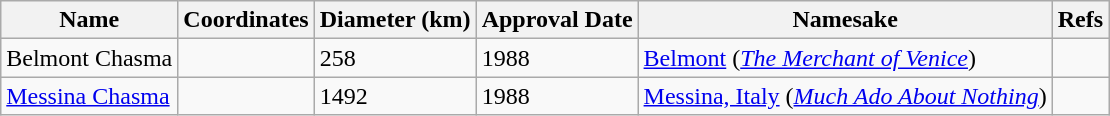<table class="wikitable">
<tr>
<th>Name</th>
<th>Coordinates</th>
<th>Diameter (km)</th>
<th>Approval Date</th>
<th>Namesake</th>
<th>Refs</th>
</tr>
<tr>
<td>Belmont Chasma</td>
<td></td>
<td>258</td>
<td>1988</td>
<td><a href='#'>Belmont</a> (<em><a href='#'>The Merchant of Venice</a></em>)</td>
<td></td>
</tr>
<tr>
<td><a href='#'>Messina Chasma</a></td>
<td></td>
<td>1492</td>
<td>1988</td>
<td><a href='#'>Messina, Italy</a> (<em><a href='#'>Much Ado About Nothing</a></em>)</td>
<td></td>
</tr>
</table>
